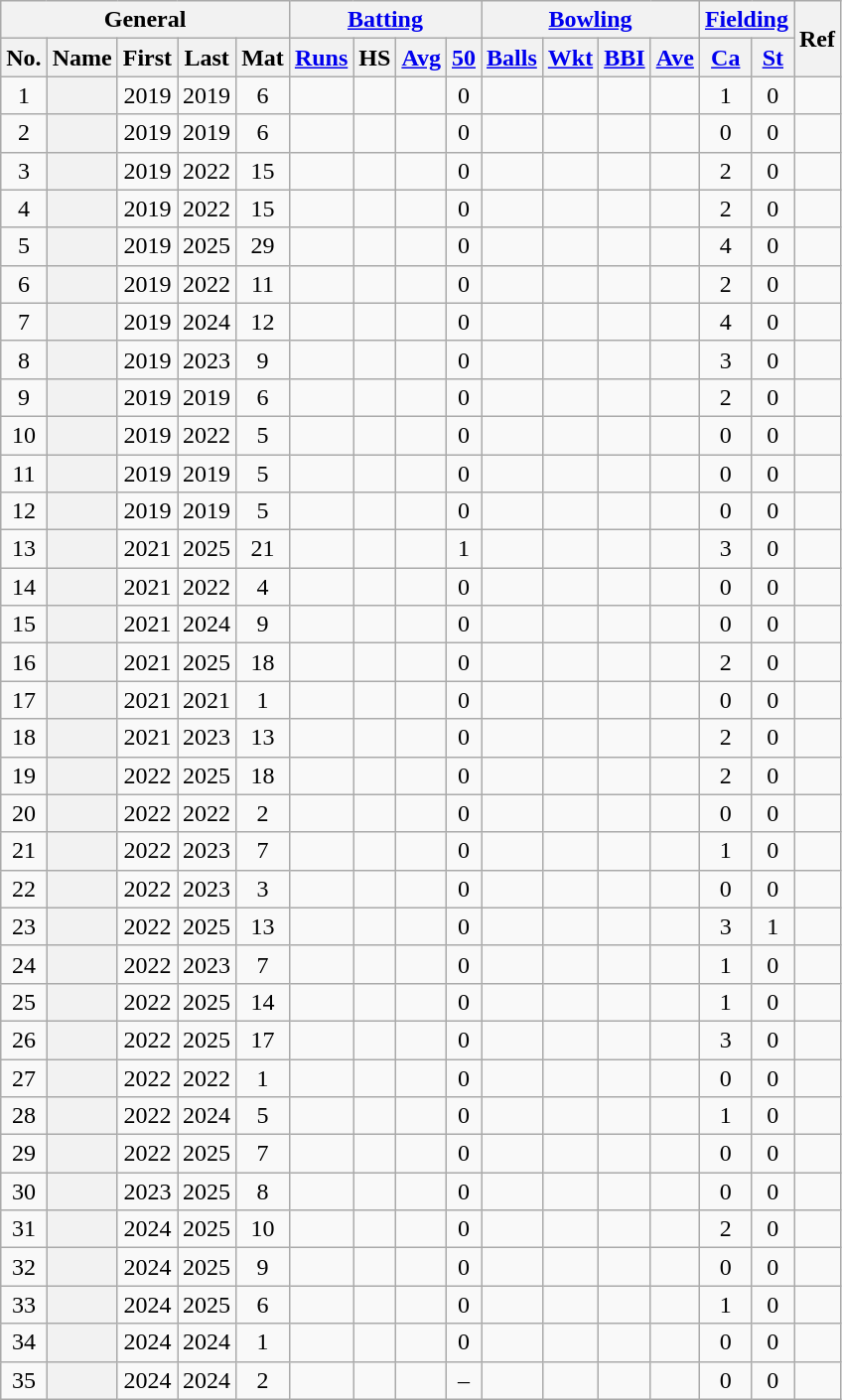<table class="wikitable plainrowheaders sortable">
<tr align="center">
<th scope="col" colspan=5 class="unsortable">General</th>
<th scope="col" colspan=4 class="unsortable"><a href='#'>Batting</a></th>
<th scope="col" colspan=4 class="unsortable"><a href='#'>Bowling</a></th>
<th scope="col" colspan=2 class="unsortable"><a href='#'>Fielding</a></th>
<th scope="col" rowspan=2 class="unsortable">Ref</th>
</tr>
<tr align="center">
<th scope="col">No.</th>
<th scope="col">Name</th>
<th scope="col">First</th>
<th scope="col">Last</th>
<th scope="col">Mat</th>
<th scope="col"><a href='#'>Runs</a></th>
<th scope="col">HS</th>
<th scope="col"><a href='#'>Avg</a></th>
<th scope="col"><a href='#'>50</a></th>
<th scope="col"><a href='#'>Balls</a></th>
<th scope="col"><a href='#'>Wkt</a></th>
<th scope="col"><a href='#'>BBI</a></th>
<th scope="col"><a href='#'>Ave</a></th>
<th scope="col"><a href='#'>Ca</a></th>
<th scope="col"><a href='#'>St</a></th>
</tr>
<tr align="center">
<td>1</td>
<th scope="row"></th>
<td>2019</td>
<td>2019</td>
<td>6</td>
<td></td>
<td></td>
<td></td>
<td>0</td>
<td></td>
<td></td>
<td></td>
<td></td>
<td>1</td>
<td>0</td>
<td></td>
</tr>
<tr align="center">
<td>2</td>
<th scope="row"></th>
<td>2019</td>
<td>2019</td>
<td>6</td>
<td></td>
<td></td>
<td></td>
<td>0</td>
<td></td>
<td></td>
<td></td>
<td></td>
<td>0</td>
<td>0</td>
<td></td>
</tr>
<tr align="center">
<td>3</td>
<th scope="row"></th>
<td>2019</td>
<td>2022</td>
<td>15</td>
<td></td>
<td></td>
<td></td>
<td>0</td>
<td></td>
<td></td>
<td></td>
<td></td>
<td>2</td>
<td>0</td>
<td></td>
</tr>
<tr align="center">
<td>4</td>
<th scope="row"></th>
<td>2019</td>
<td>2022</td>
<td>15</td>
<td></td>
<td></td>
<td></td>
<td>0</td>
<td></td>
<td></td>
<td></td>
<td></td>
<td>2</td>
<td>0</td>
<td></td>
</tr>
<tr align="center">
<td>5</td>
<th scope="row"></th>
<td>2019</td>
<td>2025</td>
<td>29</td>
<td></td>
<td></td>
<td></td>
<td>0</td>
<td></td>
<td></td>
<td></td>
<td></td>
<td>4</td>
<td>0</td>
<td></td>
</tr>
<tr align="center">
<td>6</td>
<th scope="row"></th>
<td>2019</td>
<td>2022</td>
<td>11</td>
<td></td>
<td></td>
<td></td>
<td>0</td>
<td></td>
<td></td>
<td></td>
<td></td>
<td>2</td>
<td>0</td>
<td></td>
</tr>
<tr align="center">
<td>7</td>
<th scope="row"></th>
<td>2019</td>
<td>2024</td>
<td>12</td>
<td></td>
<td></td>
<td></td>
<td>0</td>
<td></td>
<td></td>
<td></td>
<td></td>
<td>4</td>
<td>0</td>
<td></td>
</tr>
<tr align="center">
<td>8</td>
<th scope="row"></th>
<td>2019</td>
<td>2023</td>
<td>9</td>
<td></td>
<td></td>
<td></td>
<td>0</td>
<td></td>
<td></td>
<td></td>
<td></td>
<td>3</td>
<td>0</td>
<td></td>
</tr>
<tr align="center">
<td>9</td>
<th scope="row"></th>
<td>2019</td>
<td>2019</td>
<td>6</td>
<td></td>
<td></td>
<td></td>
<td>0</td>
<td></td>
<td></td>
<td></td>
<td></td>
<td>2</td>
<td>0</td>
<td></td>
</tr>
<tr align="center">
<td>10</td>
<th scope="row"></th>
<td>2019</td>
<td>2022</td>
<td>5</td>
<td></td>
<td></td>
<td></td>
<td>0</td>
<td></td>
<td></td>
<td></td>
<td></td>
<td>0</td>
<td>0</td>
<td></td>
</tr>
<tr align="center">
<td>11</td>
<th scope="row"></th>
<td>2019</td>
<td>2019</td>
<td>5</td>
<td></td>
<td></td>
<td></td>
<td>0</td>
<td></td>
<td></td>
<td></td>
<td></td>
<td>0</td>
<td>0</td>
<td></td>
</tr>
<tr align="center">
<td>12</td>
<th scope="row"></th>
<td>2019</td>
<td>2019</td>
<td>5</td>
<td></td>
<td></td>
<td></td>
<td>0</td>
<td></td>
<td></td>
<td></td>
<td></td>
<td>0</td>
<td>0</td>
<td></td>
</tr>
<tr align="center">
<td>13</td>
<th scope="row"></th>
<td>2021</td>
<td>2025</td>
<td>21</td>
<td></td>
<td></td>
<td></td>
<td>1</td>
<td></td>
<td></td>
<td></td>
<td></td>
<td>3</td>
<td>0</td>
<td></td>
</tr>
<tr align="center">
<td>14</td>
<th scope="row"></th>
<td>2021</td>
<td>2022</td>
<td>4</td>
<td></td>
<td></td>
<td></td>
<td>0</td>
<td></td>
<td></td>
<td></td>
<td></td>
<td>0</td>
<td>0</td>
<td></td>
</tr>
<tr align="center">
<td>15</td>
<th scope="row"></th>
<td>2021</td>
<td>2024</td>
<td>9</td>
<td></td>
<td></td>
<td></td>
<td>0</td>
<td></td>
<td></td>
<td></td>
<td></td>
<td>0</td>
<td>0</td>
<td></td>
</tr>
<tr align="center">
<td>16</td>
<th scope="row"></th>
<td>2021</td>
<td>2025</td>
<td>18</td>
<td></td>
<td></td>
<td></td>
<td>0</td>
<td></td>
<td></td>
<td></td>
<td></td>
<td>2</td>
<td>0</td>
<td></td>
</tr>
<tr align="center">
<td>17</td>
<th scope="row"></th>
<td>2021</td>
<td>2021</td>
<td>1</td>
<td></td>
<td></td>
<td></td>
<td>0</td>
<td></td>
<td></td>
<td></td>
<td></td>
<td>0</td>
<td>0</td>
<td></td>
</tr>
<tr align="center">
<td>18</td>
<th scope="row"></th>
<td>2021</td>
<td>2023</td>
<td>13</td>
<td></td>
<td></td>
<td></td>
<td>0</td>
<td></td>
<td></td>
<td></td>
<td></td>
<td>2</td>
<td>0</td>
<td></td>
</tr>
<tr align="center">
<td>19</td>
<th scope="row"></th>
<td>2022</td>
<td>2025</td>
<td>18</td>
<td></td>
<td></td>
<td></td>
<td>0</td>
<td></td>
<td></td>
<td></td>
<td></td>
<td>2</td>
<td>0</td>
<td></td>
</tr>
<tr align="center">
<td>20</td>
<th scope="row"></th>
<td>2022</td>
<td>2022</td>
<td>2</td>
<td></td>
<td></td>
<td></td>
<td>0</td>
<td></td>
<td></td>
<td></td>
<td></td>
<td>0</td>
<td>0</td>
<td></td>
</tr>
<tr align="center">
<td>21</td>
<th scope="row"></th>
<td>2022</td>
<td>2023</td>
<td>7</td>
<td></td>
<td></td>
<td></td>
<td>0</td>
<td></td>
<td></td>
<td></td>
<td></td>
<td>1</td>
<td>0</td>
<td></td>
</tr>
<tr align="center">
<td>22</td>
<th scope="row"></th>
<td>2022</td>
<td>2023</td>
<td>3</td>
<td></td>
<td></td>
<td></td>
<td>0</td>
<td></td>
<td></td>
<td></td>
<td></td>
<td>0</td>
<td>0</td>
<td></td>
</tr>
<tr align="center">
<td>23</td>
<th scope="row"></th>
<td>2022</td>
<td>2025</td>
<td>13</td>
<td></td>
<td></td>
<td></td>
<td>0</td>
<td></td>
<td></td>
<td></td>
<td></td>
<td>3</td>
<td>1</td>
<td></td>
</tr>
<tr align="center">
<td>24</td>
<th scope="row"></th>
<td>2022</td>
<td>2023</td>
<td>7</td>
<td></td>
<td></td>
<td></td>
<td>0</td>
<td></td>
<td></td>
<td></td>
<td></td>
<td>1</td>
<td>0</td>
<td></td>
</tr>
<tr align="center">
<td>25</td>
<th scope="row"></th>
<td>2022</td>
<td>2025</td>
<td>14</td>
<td></td>
<td></td>
<td></td>
<td>0</td>
<td></td>
<td></td>
<td></td>
<td></td>
<td>1</td>
<td>0</td>
<td></td>
</tr>
<tr align="center">
<td>26</td>
<th scope="row"></th>
<td>2022</td>
<td>2025</td>
<td>17</td>
<td></td>
<td></td>
<td></td>
<td>0</td>
<td></td>
<td></td>
<td></td>
<td></td>
<td>3</td>
<td>0</td>
<td></td>
</tr>
<tr align="center">
<td>27</td>
<th scope="row"></th>
<td>2022</td>
<td>2022</td>
<td>1</td>
<td></td>
<td></td>
<td></td>
<td>0</td>
<td></td>
<td></td>
<td></td>
<td></td>
<td>0</td>
<td>0</td>
<td></td>
</tr>
<tr align="center">
<td>28</td>
<th scope="row"></th>
<td>2022</td>
<td>2024</td>
<td>5</td>
<td></td>
<td></td>
<td></td>
<td>0</td>
<td></td>
<td></td>
<td></td>
<td></td>
<td>1</td>
<td>0</td>
<td></td>
</tr>
<tr align="center">
<td>29</td>
<th scope="row"></th>
<td>2022</td>
<td>2025</td>
<td>7</td>
<td></td>
<td></td>
<td></td>
<td>0</td>
<td></td>
<td></td>
<td></td>
<td></td>
<td>0</td>
<td>0</td>
<td></td>
</tr>
<tr align="center">
<td>30</td>
<th scope="row"></th>
<td>2023</td>
<td>2025</td>
<td>8</td>
<td></td>
<td></td>
<td></td>
<td>0</td>
<td></td>
<td></td>
<td></td>
<td></td>
<td>0</td>
<td>0</td>
<td></td>
</tr>
<tr align="center">
<td>31</td>
<th scope="row"></th>
<td>2024</td>
<td>2025</td>
<td>10</td>
<td></td>
<td></td>
<td></td>
<td>0</td>
<td></td>
<td></td>
<td></td>
<td></td>
<td>2</td>
<td>0</td>
<td></td>
</tr>
<tr align="center">
<td>32</td>
<th scope="row"></th>
<td>2024</td>
<td>2025</td>
<td>9</td>
<td></td>
<td></td>
<td></td>
<td>0</td>
<td></td>
<td></td>
<td></td>
<td></td>
<td>0</td>
<td>0</td>
<td></td>
</tr>
<tr align="center">
<td>33</td>
<th scope="row"></th>
<td>2024</td>
<td>2025</td>
<td>6</td>
<td></td>
<td></td>
<td></td>
<td>0</td>
<td></td>
<td></td>
<td></td>
<td></td>
<td>1</td>
<td>0</td>
<td></td>
</tr>
<tr align="center">
<td>34</td>
<th scope="row"></th>
<td>2024</td>
<td>2024</td>
<td>1</td>
<td></td>
<td></td>
<td></td>
<td>0</td>
<td></td>
<td></td>
<td></td>
<td></td>
<td>0</td>
<td>0</td>
<td></td>
</tr>
<tr align="center">
<td>35</td>
<th scope="row"></th>
<td>2024</td>
<td>2024</td>
<td>2</td>
<td></td>
<td></td>
<td></td>
<td>–</td>
<td></td>
<td></td>
<td></td>
<td></td>
<td>0</td>
<td>0</td>
<td></td>
</tr>
</table>
